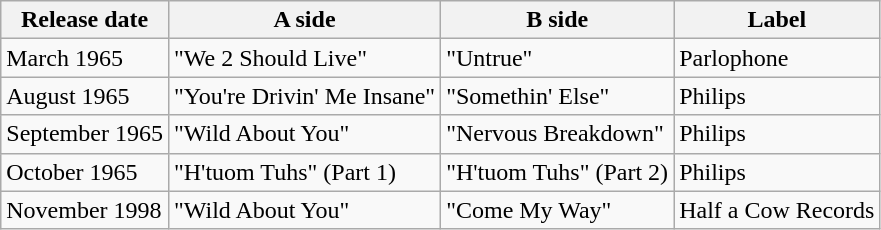<table class="wikitable">
<tr>
<th>Release date</th>
<th>A side</th>
<th>B side</th>
<th>Label</th>
</tr>
<tr>
<td>March 1965</td>
<td>"We 2 Should Live"</td>
<td>"Untrue"</td>
<td>Parlophone </td>
</tr>
<tr>
<td>August 1965</td>
<td>"You're Drivin' Me Insane"</td>
<td>"Somethin' Else"</td>
<td>Philips </td>
</tr>
<tr>
<td>September 1965</td>
<td>"Wild About You"</td>
<td>"Nervous Breakdown"</td>
<td>Philips </td>
</tr>
<tr>
<td>October 1965</td>
<td>"H'tuom Tuhs" (Part 1)</td>
<td>"H'tuom Tuhs" (Part 2)</td>
<td>Philips </td>
</tr>
<tr>
<td>November 1998</td>
<td>"Wild About You"</td>
<td>"Come My Way"</td>
<td>Half a Cow Records </td>
</tr>
</table>
